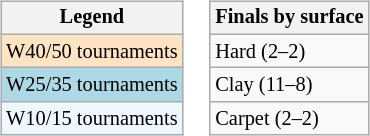<table>
<tr valign=top>
<td><br><table class="wikitable" style="font-size:85%">
<tr>
<th>Legend</th>
</tr>
<tr style="background:#ffe4c4;">
<td>W40/50 tournaments</td>
</tr>
<tr style="background:lightblue;">
<td>W25/35 tournaments</td>
</tr>
<tr style="background:#f0f8ff;">
<td>W10/15 tournaments</td>
</tr>
</table>
</td>
<td><br><table class="wikitable" style="font-size:85%">
<tr>
<th>Finals by surface</th>
</tr>
<tr>
<td>Hard (2–2)</td>
</tr>
<tr>
<td>Clay (11–8)</td>
</tr>
<tr>
<td>Carpet (2–2)</td>
</tr>
</table>
</td>
</tr>
</table>
